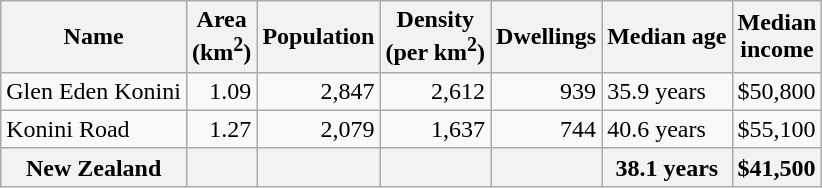<table class="wikitable">
<tr>
<th>Name</th>
<th>Area<br>(km<sup>2</sup>)</th>
<th>Population</th>
<th>Density<br>(per km<sup>2</sup>)</th>
<th>Dwellings</th>
<th>Median age</th>
<th>Median<br>income</th>
</tr>
<tr>
<td>Glen Eden Konini</td>
<td style="text-align:right;">1.09</td>
<td style="text-align:right;">2,847</td>
<td style="text-align:right;">2,612</td>
<td style="text-align:right;">939</td>
<td>35.9 years</td>
<td>$50,800</td>
</tr>
<tr>
<td>Konini Road</td>
<td style="text-align:right;">1.27</td>
<td style="text-align:right;">2,079</td>
<td style="text-align:right;">1,637</td>
<td style="text-align:right;">744</td>
<td>40.6 years</td>
<td>$55,100</td>
</tr>
<tr>
<th>New Zealand</th>
<th></th>
<th></th>
<th></th>
<th></th>
<th>38.1 years</th>
<th style="text-align:left;">$41,500</th>
</tr>
</table>
